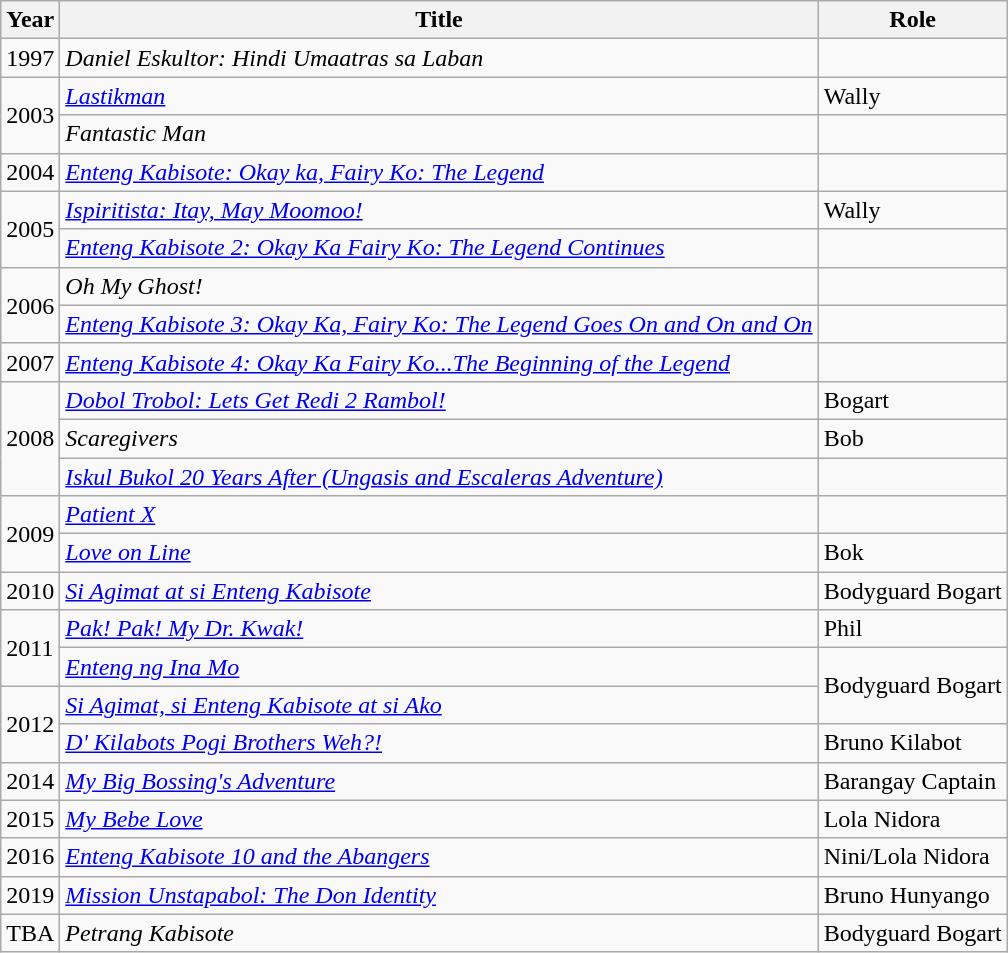<table class="wikitable">
<tr>
<th>Year</th>
<th>Title</th>
<th>Role</th>
</tr>
<tr>
<td>1997</td>
<td><em>Daniel Eskultor: Hindi Umaatras sa Laban</em></td>
<td></td>
</tr>
<tr>
<td rowspan="2">2003</td>
<td><em><a href='#'>Lastikman</a></em></td>
<td>Wally</td>
</tr>
<tr>
<td><em>Fantastic Man</em></td>
<td></td>
</tr>
<tr>
<td>2004</td>
<td><em><a href='#'>Enteng Kabisote: Okay ka, Fairy Ko: The Legend</a></em></td>
<td></td>
</tr>
<tr>
<td rowspan="2">2005</td>
<td><em><a href='#'>Ispiritista: Itay, May Moomoo!</a></em></td>
<td>Wally</td>
</tr>
<tr>
<td><em><a href='#'>Enteng Kabisote 2: Okay Ka Fairy Ko: The Legend Continues</a></em></td>
<td></td>
</tr>
<tr>
<td rowspan="2">2006</td>
<td><em>Oh My Ghost!</em></td>
<td></td>
</tr>
<tr>
<td><em><a href='#'>Enteng Kabisote 3: Okay Ka, Fairy Ko: The Legend Goes On and On and On</a></em></td>
<td></td>
</tr>
<tr>
<td>2007</td>
<td><em><a href='#'>Enteng Kabisote 4: Okay Ka Fairy Ko...The Beginning of the Legend</a></em></td>
<td></td>
</tr>
<tr>
<td rowspan="3">2008</td>
<td><em><a href='#'>Dobol Trobol: Lets Get Redi 2 Rambol!</a></em></td>
<td>Bogart</td>
</tr>
<tr>
<td><em>Scaregivers</em></td>
<td>Bob</td>
</tr>
<tr>
<td><a href='#'><em>Iskul Bukol 20 Years After (Ungasis and Escaleras Adventure)</em></a></td>
<td></td>
</tr>
<tr>
<td rowspan="2">2009</td>
<td><em><a href='#'>Patient X</a></em></td>
<td></td>
</tr>
<tr>
<td><a href='#'><em>Love on Line</em></a></td>
<td>Bok</td>
</tr>
<tr>
<td>2010</td>
<td><em><a href='#'>Si Agimat at si Enteng Kabisote</a></em></td>
<td>Bodyguard Bogart</td>
</tr>
<tr>
<td rowspan="2">2011</td>
<td><em><a href='#'>Pak! Pak! My Dr. Kwak!</a></em></td>
<td>Phil</td>
</tr>
<tr>
<td><em><a href='#'>Enteng ng Ina Mo</a></em></td>
<td rowspan="2">Bodyguard Bogart</td>
</tr>
<tr>
<td rowspan="2">2012</td>
<td><em><a href='#'>Si Agimat, si Enteng Kabisote at si Ako</a></em></td>
</tr>
<tr>
<td><em><a href='#'>D' Kilabots Pogi Brothers Weh?!</a></em></td>
<td>Bruno Kilabot</td>
</tr>
<tr>
<td>2014</td>
<td><a href='#'><em>My Big Bossing's Adventure</em></a></td>
<td>Barangay Captain</td>
</tr>
<tr>
<td>2015</td>
<td><em><a href='#'>My Bebe Love</a></em></td>
<td>Lola Nidora</td>
</tr>
<tr>
<td>2016</td>
<td><em><a href='#'>Enteng Kabisote 10 and the Abangers</a></em></td>
<td>Nini/Lola Nidora</td>
</tr>
<tr>
<td>2019</td>
<td><em><a href='#'>Mission Unstapabol: The Don Identity</a></em></td>
<td>Bruno Hunyango</td>
</tr>
<tr>
<td>TBA</td>
<td><em>Petrang Kabisote</em></td>
<td>Bodyguard Bogart</td>
</tr>
</table>
